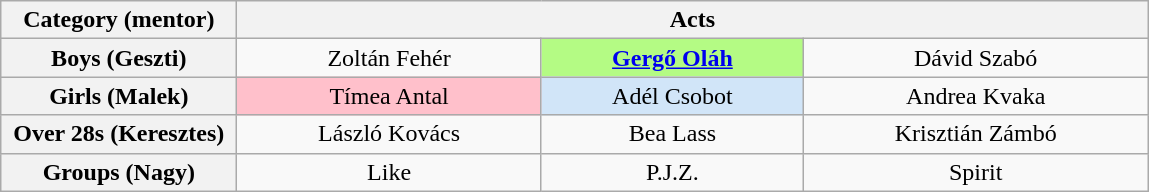<table class="wikitable" style="text-align:center">
<tr>
<th spope="col" style="width:150px;">Category (mentor)</th>
<th scope="col" colspan="3" style="width:600px;">Acts</th>
</tr>
<tr>
<th scope="col">Boys (Geszti)</th>
<td>Zoltán Fehér</td>
<td style="background:#B4FB84;"><strong><a href='#'>Gergő Oláh</a></strong></td>
<td>Dávid Szabó</td>
</tr>
<tr>
<th scope="col">Girls (Malek)</th>
<td style="background:pink;">Tímea Antal</td>
<td style="background:#d1e5f8;">Adél Csobot</td>
<td>Andrea Kvaka</td>
</tr>
<tr>
<th scope="col">Over 28s (Keresztes)</th>
<td>László Kovács</td>
<td>Bea Lass</td>
<td>Krisztián Zámbó</td>
</tr>
<tr>
<th scope="col">Groups (Nagy)</th>
<td>Like</td>
<td>P.J.Z.</td>
<td>Spirit</td>
</tr>
</table>
